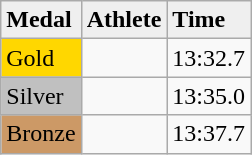<table class="wikitable">
<tr style="background:#efefef;">
<td><strong>Medal</strong></td>
<td><strong>Athlete</strong></td>
<td><strong>Time</strong></td>
</tr>
<tr>
<td style="background:gold;">Gold</td>
<td></td>
<td>13:32.7</td>
</tr>
<tr>
<td style="background:silver;">Silver</td>
<td></td>
<td>13:35.0</td>
</tr>
<tr>
<td style="background:#c96;">Bronze</td>
<td></td>
<td>13:37.7</td>
</tr>
</table>
